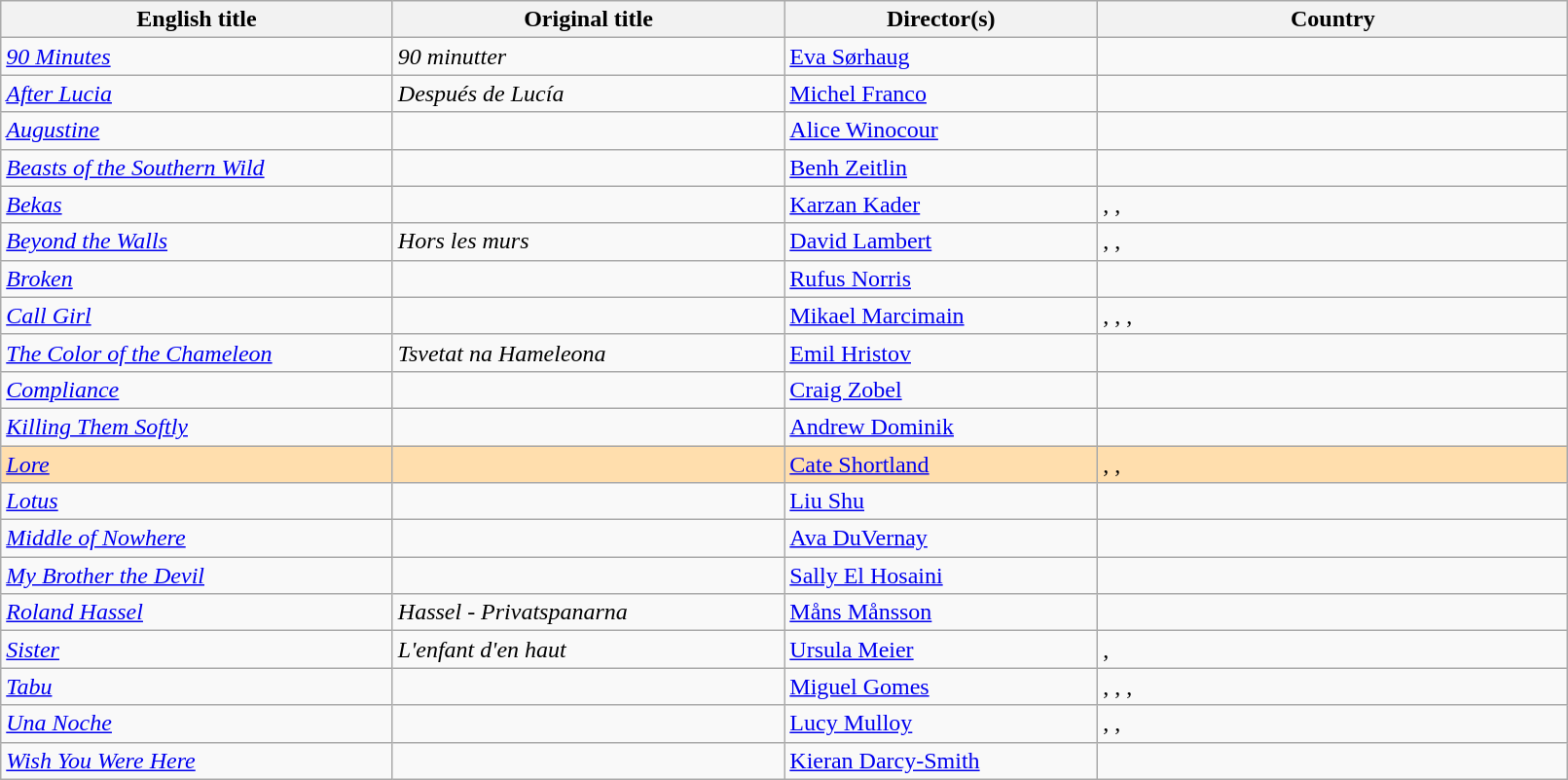<table class="sortable wikitable" width="85%" cellpadding="5">
<tr>
<th width="25%">English title</th>
<th width="25%">Original title</th>
<th width="20%">Director(s)</th>
<th width="30%">Country</th>
</tr>
<tr>
<td><em><a href='#'>90 Minutes</a></em></td>
<td><em>90 minutter</em></td>
<td><a href='#'>Eva Sørhaug</a></td>
<td></td>
</tr>
<tr>
<td><em><a href='#'>After Lucia</a></em></td>
<td><em>Después de Lucía</em></td>
<td><a href='#'>Michel Franco</a></td>
<td></td>
</tr>
<tr>
<td><em><a href='#'>Augustine</a></em></td>
<td></td>
<td><a href='#'>Alice Winocour</a></td>
<td></td>
</tr>
<tr>
<td><em><a href='#'>Beasts of the Southern Wild</a></em></td>
<td></td>
<td><a href='#'>Benh Zeitlin</a></td>
<td></td>
</tr>
<tr>
<td><em><a href='#'>Bekas</a></em></td>
<td></td>
<td><a href='#'>Karzan Kader</a></td>
<td>, , </td>
</tr>
<tr>
<td><em><a href='#'>Beyond the Walls</a></em></td>
<td><em>Hors les murs</em></td>
<td><a href='#'>David Lambert</a></td>
<td>, , </td>
</tr>
<tr>
<td><em><a href='#'>Broken</a></em></td>
<td></td>
<td><a href='#'>Rufus Norris</a></td>
<td></td>
</tr>
<tr>
<td><em><a href='#'>Call Girl</a></em></td>
<td></td>
<td><a href='#'>Mikael Marcimain</a></td>
<td>, , , </td>
</tr>
<tr>
<td><em><a href='#'>The Color of the Chameleon</a></em></td>
<td><em>Tsvetat na Hameleona</em></td>
<td><a href='#'>Emil Hristov</a></td>
<td></td>
</tr>
<tr>
<td><em><a href='#'>Compliance</a></em></td>
<td></td>
<td><a href='#'>Craig Zobel</a></td>
<td></td>
</tr>
<tr>
<td><em><a href='#'>Killing Them Softly</a></em></td>
<td></td>
<td><a href='#'>Andrew Dominik</a></td>
<td></td>
</tr>
<tr style="background:#FFDEAD;">
<td><em><a href='#'>Lore</a></em></td>
<td></td>
<td><a href='#'>Cate Shortland</a></td>
<td>, , </td>
</tr>
<tr>
<td><em><a href='#'>Lotus</a></em></td>
<td></td>
<td><a href='#'>Liu Shu</a></td>
<td></td>
</tr>
<tr>
<td><em><a href='#'>Middle of Nowhere</a></em></td>
<td></td>
<td><a href='#'>Ava DuVernay</a></td>
<td></td>
</tr>
<tr>
<td><em><a href='#'>My Brother the Devil</a></em></td>
<td></td>
<td><a href='#'>Sally El Hosaini</a></td>
<td></td>
</tr>
<tr>
<td><em><a href='#'>Roland Hassel</a></em></td>
<td><em>Hassel - Privatspanarna</em></td>
<td><a href='#'>Måns Månsson</a></td>
<td></td>
</tr>
<tr>
<td><em><a href='#'>Sister</a></em></td>
<td><em>L'enfant d'en haut</em></td>
<td><a href='#'>Ursula Meier</a></td>
<td>, </td>
</tr>
<tr>
<td><em><a href='#'>Tabu</a></em></td>
<td></td>
<td><a href='#'>Miguel Gomes</a></td>
<td>, , , </td>
</tr>
<tr>
<td><em><a href='#'>Una Noche</a></em></td>
<td></td>
<td><a href='#'>Lucy Mulloy</a></td>
<td>, , </td>
</tr>
<tr>
<td><em><a href='#'>Wish You Were Here</a></em></td>
<td></td>
<td><a href='#'>Kieran Darcy-Smith</a></td>
<td></td>
</tr>
</table>
